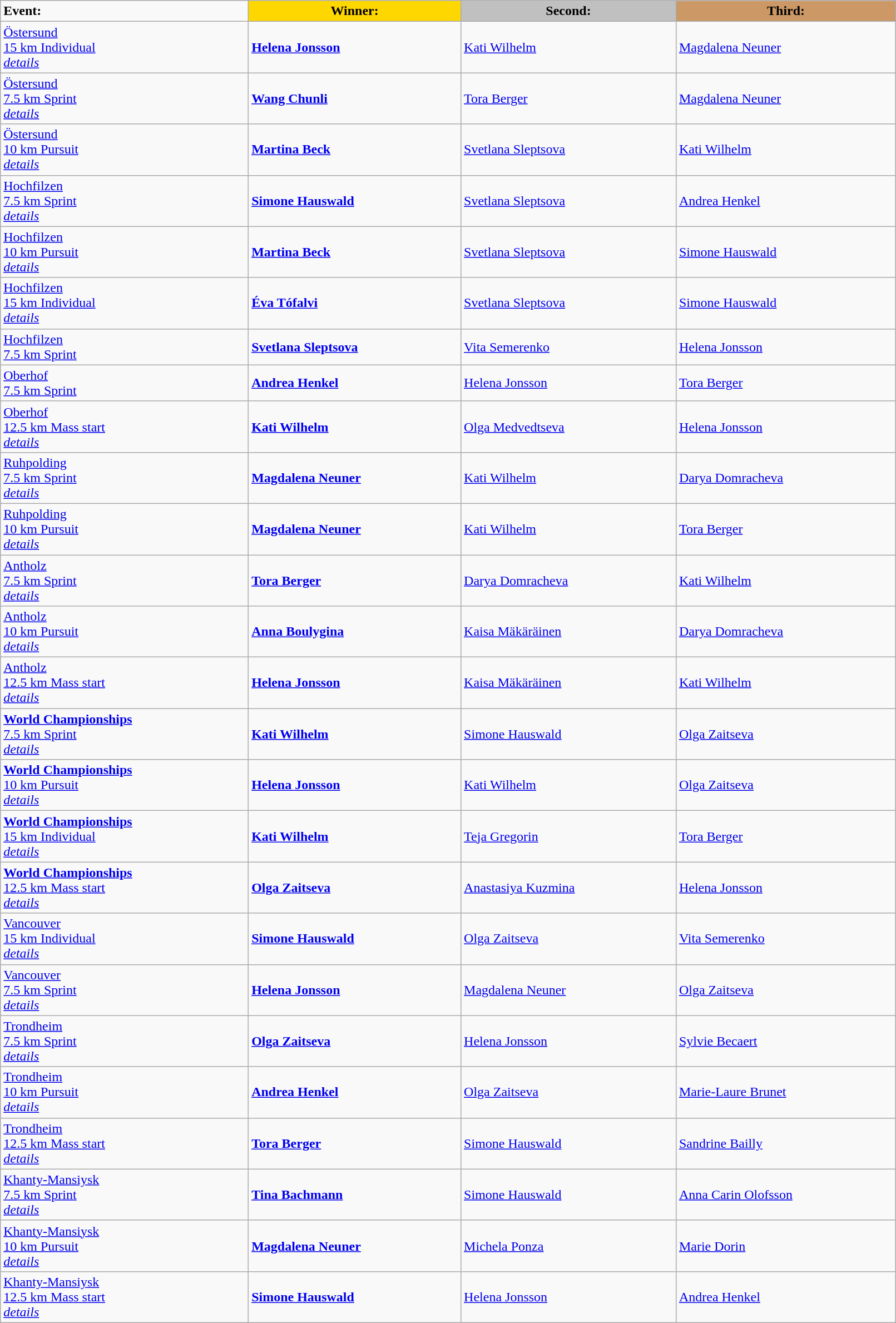<table class="wikitable" width=85%>
<tr>
<td><strong>Event:</strong></td>
<td style="text-align:center;background-color:gold;"><strong>Winner:</strong></td>
<td style="text-align:center;background-color:silver;"><strong>Second:</strong></td>
<td style="text-align:center;background-color:#CC9966;"><strong>Third:</strong></td>
</tr>
<tr>
<td><a href='#'>Östersund <br>15 km Individual</a><br><a href='#'><em>details</em></a></td>
<td><strong><a href='#'>Helena Jonsson</a></strong><br><small></small></td>
<td><a href='#'>Kati Wilhelm</a><br><small></small></td>
<td><a href='#'>Magdalena Neuner</a><br><small></small></td>
</tr>
<tr>
<td><a href='#'>Östersund<br>7.5 km Sprint</a><br><a href='#'><em>details</em></a></td>
<td><strong><a href='#'>Wang Chunli</a></strong><br><small></small></td>
<td><a href='#'>Tora Berger</a> <br><small></small></td>
<td><a href='#'>Magdalena Neuner</a><br><small></small></td>
</tr>
<tr>
<td><a href='#'>Östersund<br>10 km Pursuit</a><br><a href='#'><em>details</em></a></td>
<td><strong><a href='#'>Martina Beck</a></strong><br><small></small></td>
<td><a href='#'>Svetlana Sleptsova</a><br><small></small></td>
<td><a href='#'>Kati Wilhelm</a><br><small></small></td>
</tr>
<tr>
<td><a href='#'>Hochfilzen<br>7.5 km Sprint</a><br><a href='#'><em>details</em></a></td>
<td><strong><a href='#'>Simone Hauswald</a></strong><br><small></small></td>
<td><a href='#'>Svetlana Sleptsova</a><br><small></small></td>
<td><a href='#'>Andrea Henkel</a><br><small></small></td>
</tr>
<tr>
<td><a href='#'>Hochfilzen <br> 10 km Pursuit</a><br><a href='#'><em>details</em></a></td>
<td><strong><a href='#'>Martina Beck</a></strong><br><small></small></td>
<td><a href='#'>Svetlana Sleptsova</a><br><small></small></td>
<td><a href='#'>Simone Hauswald</a><br><small></small></td>
</tr>
<tr>
<td><a href='#'>Hochfilzen<br>15 km Individual</a><br><a href='#'><em>details</em></a></td>
<td><strong><a href='#'>Éva Tófalvi</a></strong><br><small></small></td>
<td><a href='#'>Svetlana Sleptsova</a><br><small></small></td>
<td><a href='#'>Simone Hauswald</a><br><small></small></td>
</tr>
<tr>
<td><a href='#'>Hochfilzen<br>7.5 km Sprint</a><br></td>
<td><strong><a href='#'>Svetlana Sleptsova</a></strong><br><small></small></td>
<td><a href='#'>Vita Semerenko</a><br><small></small></td>
<td><a href='#'>Helena Jonsson</a><br><small></small></td>
</tr>
<tr>
<td><a href='#'>Oberhof<br>7.5 km Sprint</a><br></td>
<td><strong><a href='#'>Andrea Henkel</a></strong><br><small></small></td>
<td><a href='#'>Helena Jonsson</a><br><small></small></td>
<td><a href='#'>Tora Berger</a><br><small></small></td>
</tr>
<tr>
<td><a href='#'>Oberhof<br>12.5 km Mass start</a><br><a href='#'><em>details</em></a></td>
<td><strong><a href='#'>Kati Wilhelm</a></strong><br><small></small></td>
<td><a href='#'>Olga Medvedtseva</a><br><small></small></td>
<td><a href='#'>Helena Jonsson</a><br><small></small></td>
</tr>
<tr>
<td><a href='#'>Ruhpolding<br>7.5 km Sprint</a><br><a href='#'><em>details</em></a></td>
<td><strong><a href='#'>Magdalena Neuner</a></strong><br><small></small></td>
<td><a href='#'>Kati Wilhelm</a><br><small></small></td>
<td><a href='#'>Darya Domracheva</a><br><small></small></td>
</tr>
<tr>
<td><a href='#'>Ruhpolding<br>10 km Pursuit</a><br><a href='#'><em>details</em></a></td>
<td><strong><a href='#'>Magdalena Neuner</a></strong><br><small></small></td>
<td><a href='#'>Kati Wilhelm</a><br><small></small></td>
<td><a href='#'>Tora Berger</a><br><small></small></td>
</tr>
<tr>
<td><a href='#'>Antholz<br>7.5 km Sprint</a><br><a href='#'><em>details</em></a></td>
<td><strong><a href='#'>Tora Berger</a></strong><br><small></small></td>
<td><a href='#'>Darya Domracheva</a><br><small></small></td>
<td><a href='#'>Kati Wilhelm</a><br><small></small></td>
</tr>
<tr>
<td><a href='#'>Antholz<br>10 km Pursuit</a><br><a href='#'><em>details</em></a></td>
<td><strong><a href='#'>Anna Boulygina</a></strong><br><small></small></td>
<td><a href='#'>Kaisa Mäkäräinen</a><br><small></small></td>
<td><a href='#'>Darya Domracheva</a><br><small></small></td>
</tr>
<tr>
<td><a href='#'>Antholz<br>12.5 km Mass start</a><br><a href='#'><em>details</em></a></td>
<td><strong><a href='#'>Helena Jonsson</a></strong><br><small></small></td>
<td><a href='#'>Kaisa Mäkäräinen</a><br><small></small></td>
<td><a href='#'>Kati Wilhelm</a><br><small></small></td>
</tr>
<tr>
<td><a href='#'><strong>World Championships</strong><br>7.5 km Sprint</a><br><a href='#'><em>details</em></a></td>
<td><strong><a href='#'>Kati Wilhelm</a></strong><br><small></small></td>
<td><a href='#'>Simone Hauswald</a><br><small></small></td>
<td><a href='#'>Olga Zaitseva</a><br><small></small></td>
</tr>
<tr>
<td><a href='#'><strong>World Championships</strong><br>10 km Pursuit</a><br><a href='#'><em>details</em></a></td>
<td><strong><a href='#'>Helena Jonsson</a></strong><br><small></small></td>
<td><a href='#'>Kati Wilhelm</a><br><small></small></td>
<td><a href='#'>Olga Zaitseva</a><br><small></small></td>
</tr>
<tr>
<td><a href='#'><strong>World Championships</strong><br>15 km Individual</a><br><a href='#'><em>details</em></a></td>
<td><strong><a href='#'>Kati Wilhelm</a></strong><br><small></small></td>
<td><a href='#'>Teja Gregorin</a><br><small></small></td>
<td><a href='#'>Tora Berger</a><br><small></small></td>
</tr>
<tr>
<td><a href='#'><strong>World Championships</strong><br>12.5 km Mass start</a><br><a href='#'><em>details</em></a></td>
<td><strong><a href='#'>Olga Zaitseva</a></strong><br><small></small></td>
<td><a href='#'>Anastasiya Kuzmina</a><br><small></small></td>
<td><a href='#'>Helena Jonsson</a><br><small></small></td>
</tr>
<tr>
<td><a href='#'>Vancouver<br>15 km Individual</a><br><a href='#'><em>details</em></a></td>
<td><strong><a href='#'>Simone Hauswald</a></strong><br><small></small></td>
<td><a href='#'>Olga Zaitseva</a><br><small></small></td>
<td><a href='#'>Vita Semerenko</a><br><small></small></td>
</tr>
<tr>
<td><a href='#'>Vancouver<br>7.5 km Sprint</a><br><a href='#'><em>details</em></a></td>
<td><strong><a href='#'>Helena Jonsson</a></strong><br><small></small></td>
<td><a href='#'>Magdalena Neuner</a><br><small></small></td>
<td><a href='#'>Olga Zaitseva</a><br><small></small></td>
</tr>
<tr>
<td><a href='#'>Trondheim<br>7.5 km Sprint</a><br><a href='#'><em>details</em></a></td>
<td><strong><a href='#'>Olga Zaitseva</a></strong><br><small></small></td>
<td><a href='#'>Helena Jonsson</a><br><small></small></td>
<td><a href='#'>Sylvie Becaert</a><br><small></small></td>
</tr>
<tr>
<td><a href='#'>Trondheim<br>10 km Pursuit</a><br><a href='#'><em>details</em></a></td>
<td><strong><a href='#'>Andrea Henkel</a></strong><br><small></small></td>
<td><a href='#'>Olga Zaitseva</a><br><small></small></td>
<td><a href='#'>Marie-Laure Brunet</a><br><small></small></td>
</tr>
<tr>
<td><a href='#'>Trondheim<br>12.5 km Mass start</a><br><a href='#'><em>details</em></a></td>
<td><strong><a href='#'>Tora Berger</a></strong><br><small></small></td>
<td><a href='#'>Simone Hauswald</a><br><small></small></td>
<td><a href='#'>Sandrine Bailly</a><br><small></small></td>
</tr>
<tr>
<td><a href='#'>Khanty-Mansiysk<br>7.5 km Sprint</a><br><a href='#'><em>details</em></a></td>
<td><strong><a href='#'>Tina Bachmann</a></strong><br><small></small></td>
<td><a href='#'>Simone Hauswald</a><br><small></small></td>
<td><a href='#'>Anna Carin Olofsson</a><br><small></small></td>
</tr>
<tr>
<td><a href='#'>Khanty-Mansiysk<br>10 km Pursuit</a><br><a href='#'><em>details</em></a></td>
<td><strong><a href='#'>Magdalena Neuner</a></strong><br><small></small></td>
<td><a href='#'>Michela Ponza</a><br><small></small></td>
<td><a href='#'>Marie Dorin</a><br><small></small></td>
</tr>
<tr>
<td><a href='#'>Khanty-Mansiysk<br>12.5 km Mass start</a><br><a href='#'><em>details</em></a></td>
<td><strong><a href='#'>Simone Hauswald</a></strong><br><small></small></td>
<td><a href='#'>Helena Jonsson</a><br><small></small></td>
<td><a href='#'>Andrea Henkel</a><br><small></small></td>
</tr>
</table>
